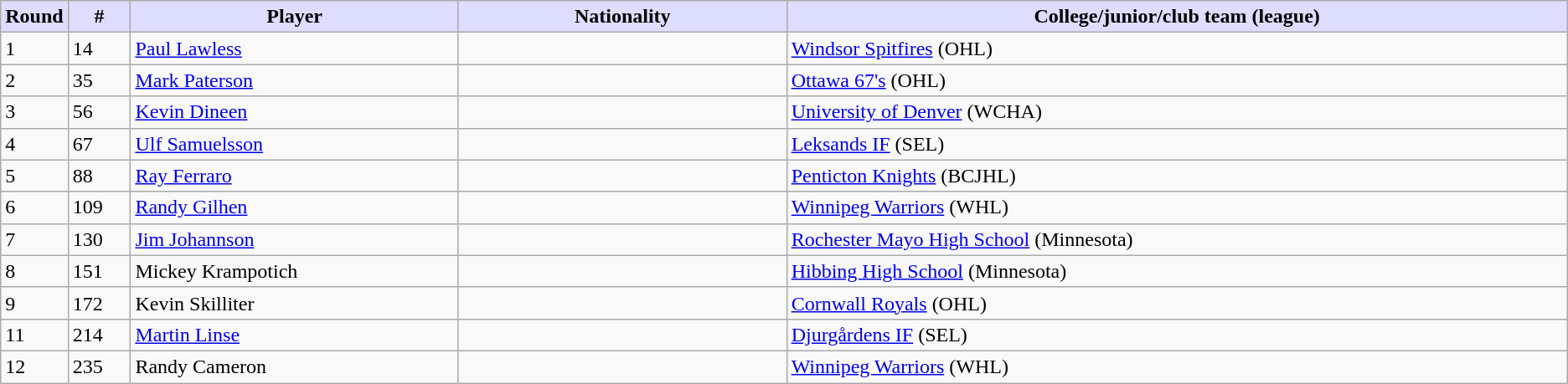<table class="wikitable">
<tr style="text-align:center;">
<th style="background:#ddf; width:4.0%;">Round</th>
<th style="background:#ddf; width:4.0%;">#</th>
<th style="background:#ddf; width:21.0%;">Player</th>
<th style="background:#ddf; width:21.0%;">Nationality</th>
<th style="background:#ddf; width:100.0%;">College/junior/club team (league)</th>
</tr>
<tr>
<td>1</td>
<td>14</td>
<td><a href='#'>Paul Lawless</a></td>
<td></td>
<td><a href='#'>Windsor Spitfires</a> (OHL)</td>
</tr>
<tr>
<td>2</td>
<td>35</td>
<td><a href='#'>Mark Paterson</a></td>
<td></td>
<td><a href='#'>Ottawa 67's</a> (OHL)</td>
</tr>
<tr>
<td>3</td>
<td>56</td>
<td><a href='#'>Kevin Dineen</a></td>
<td></td>
<td><a href='#'>University of Denver</a> (WCHA)</td>
</tr>
<tr>
<td>4</td>
<td>67</td>
<td><a href='#'>Ulf Samuelsson</a></td>
<td></td>
<td><a href='#'>Leksands IF</a> (SEL)</td>
</tr>
<tr>
<td>5</td>
<td>88</td>
<td><a href='#'>Ray Ferraro</a></td>
<td></td>
<td><a href='#'>Penticton Knights</a> (BCJHL)</td>
</tr>
<tr>
<td>6</td>
<td>109</td>
<td><a href='#'>Randy Gilhen</a></td>
<td></td>
<td><a href='#'>Winnipeg Warriors</a> (WHL)</td>
</tr>
<tr>
<td>7</td>
<td>130</td>
<td><a href='#'>Jim Johannson</a></td>
<td></td>
<td><a href='#'>Rochester Mayo High School</a> (Minnesota)</td>
</tr>
<tr>
<td>8</td>
<td>151</td>
<td>Mickey Krampotich</td>
<td></td>
<td><a href='#'>Hibbing High School</a> (Minnesota)</td>
</tr>
<tr>
<td>9</td>
<td>172</td>
<td>Kevin Skilliter</td>
<td></td>
<td><a href='#'>Cornwall Royals</a> (OHL)</td>
</tr>
<tr>
<td>11</td>
<td>214</td>
<td><a href='#'>Martin Linse</a></td>
<td></td>
<td><a href='#'>Djurgårdens IF</a> (SEL)</td>
</tr>
<tr>
<td>12</td>
<td>235</td>
<td>Randy Cameron</td>
<td></td>
<td><a href='#'>Winnipeg Warriors</a> (WHL)</td>
</tr>
</table>
